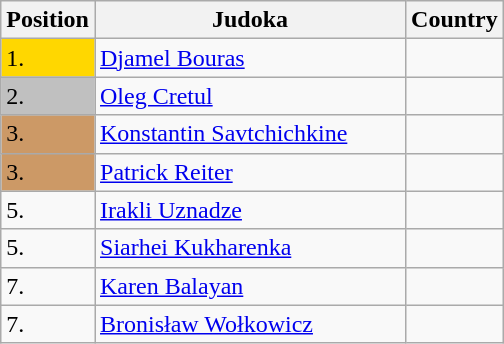<table class=wikitable>
<tr>
<th width=10>Position</th>
<th width=200>Judoka</th>
<th width=10>Country</th>
</tr>
<tr>
<td bgcolor=gold>1.</td>
<td><a href='#'>Djamel Bouras</a></td>
<td></td>
</tr>
<tr>
<td bgcolor="silver">2.</td>
<td><a href='#'>Oleg Cretul</a></td>
<td></td>
</tr>
<tr>
<td bgcolor="CC9966">3.</td>
<td><a href='#'>Konstantin Savtchichkine</a></td>
<td></td>
</tr>
<tr>
<td bgcolor="CC9966">3.</td>
<td><a href='#'>Patrick Reiter</a></td>
<td></td>
</tr>
<tr>
<td>5.</td>
<td><a href='#'>Irakli Uznadze</a></td>
<td></td>
</tr>
<tr>
<td>5.</td>
<td><a href='#'>Siarhei Kukharenka</a></td>
<td></td>
</tr>
<tr>
<td>7.</td>
<td><a href='#'>Karen Balayan</a></td>
<td></td>
</tr>
<tr>
<td>7.</td>
<td><a href='#'>Bronisław Wołkowicz</a></td>
<td></td>
</tr>
</table>
